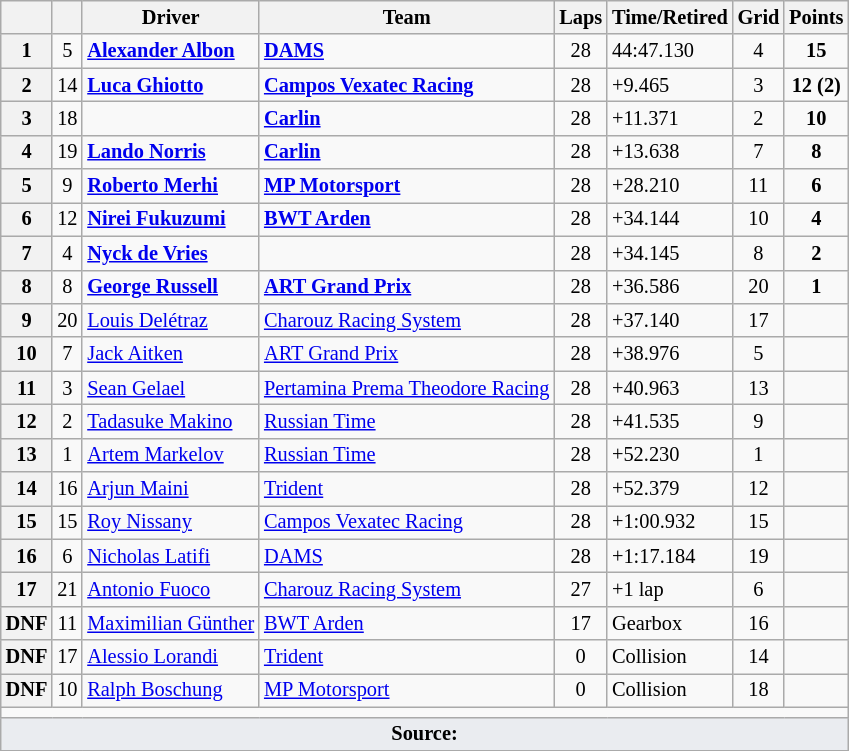<table class="wikitable" style="font-size: 85%;">
<tr>
<th></th>
<th></th>
<th>Driver</th>
<th>Team</th>
<th>Laps</th>
<th>Time/Retired</th>
<th>Grid</th>
<th>Points</th>
</tr>
<tr>
<th>1</th>
<td align="center">5</td>
<td> <strong><a href='#'>Alexander Albon</a></strong></td>
<td><strong><a href='#'>DAMS</a></strong></td>
<td align="center">28</td>
<td>44:47.130</td>
<td align="center">4</td>
<td align="center"><strong>15</strong></td>
</tr>
<tr>
<th>2</th>
<td align="center">14</td>
<td> <strong><a href='#'>Luca Ghiotto</a></strong></td>
<td><strong><a href='#'>Campos Vexatec Racing</a></strong></td>
<td align="center">28</td>
<td>+9.465</td>
<td align="center">3</td>
<td align="center"><strong>12 (2)</strong></td>
</tr>
<tr>
<th>3</th>
<td align="center">18</td>
<td></td>
<td><strong><a href='#'>Carlin</a></strong></td>
<td align="center">28</td>
<td>+11.371</td>
<td align="center">2</td>
<td align="center"><strong>10</strong></td>
</tr>
<tr>
<th>4</th>
<td align="center">19</td>
<td> <strong><a href='#'>Lando Norris</a></strong></td>
<td><strong><a href='#'>Carlin</a></strong></td>
<td align="center">28</td>
<td>+13.638</td>
<td align="center">7</td>
<td align="center"><strong>8</strong></td>
</tr>
<tr>
<th>5</th>
<td align="center">9</td>
<td> <strong><a href='#'>Roberto Merhi</a></strong></td>
<td><strong><a href='#'>MP Motorsport</a></strong></td>
<td align="center">28</td>
<td>+28.210</td>
<td align="center">11</td>
<td align="center"><strong>6</strong></td>
</tr>
<tr>
<th>6</th>
<td align="center">12</td>
<td> <strong><a href='#'>Nirei Fukuzumi</a></strong></td>
<td><strong><a href='#'>BWT Arden</a></strong></td>
<td align="center">28</td>
<td>+34.144</td>
<td align="center">10</td>
<td align="center"><strong>4</strong></td>
</tr>
<tr>
<th>7</th>
<td align="center">4</td>
<td> <strong><a href='#'>Nyck de Vries</a></strong></td>
<td><strong></strong></td>
<td align="center">28</td>
<td>+34.145</td>
<td align="center">8</td>
<td align="center"><strong>2</strong></td>
</tr>
<tr>
<th>8</th>
<td align="center">8</td>
<td> <strong><a href='#'>George Russell</a></strong></td>
<td><strong><a href='#'>ART Grand Prix</a></strong></td>
<td align="center">28</td>
<td>+36.586</td>
<td align="center">20</td>
<td align="center"><strong>1</strong></td>
</tr>
<tr>
<th>9</th>
<td align="center">20</td>
<td> <a href='#'>Louis Delétraz</a></td>
<td><a href='#'>Charouz Racing System</a></td>
<td align="center">28</td>
<td>+37.140</td>
<td align="center">17</td>
<td align="center"></td>
</tr>
<tr>
<th>10</th>
<td align="center">7</td>
<td> <a href='#'>Jack Aitken</a></td>
<td><a href='#'>ART Grand Prix</a></td>
<td align="center">28</td>
<td>+38.976</td>
<td align="center">5</td>
<td align="center"></td>
</tr>
<tr>
<th>11</th>
<td align="center">3</td>
<td> <a href='#'>Sean Gelael</a></td>
<td><a href='#'>Pertamina Prema Theodore Racing</a></td>
<td align="center">28</td>
<td>+40.963</td>
<td align="center">13</td>
<td align="center"></td>
</tr>
<tr>
<th>12</th>
<td align="center">2</td>
<td> <a href='#'>Tadasuke Makino</a></td>
<td><a href='#'>Russian Time</a></td>
<td align="center">28</td>
<td>+41.535</td>
<td align="center">9</td>
<td align="center"></td>
</tr>
<tr>
<th>13</th>
<td align="center">1</td>
<td> <a href='#'>Artem Markelov</a></td>
<td><a href='#'>Russian Time</a></td>
<td align="center">28</td>
<td>+52.230</td>
<td align="center">1</td>
<td align="center"></td>
</tr>
<tr>
<th>14</th>
<td align="center">16</td>
<td> <a href='#'>Arjun Maini</a></td>
<td><a href='#'>Trident</a></td>
<td align="center">28</td>
<td>+52.379</td>
<td align="center">12</td>
<td align="center"></td>
</tr>
<tr>
<th>15</th>
<td align="center">15</td>
<td> <a href='#'>Roy Nissany</a></td>
<td><a href='#'>Campos Vexatec Racing</a></td>
<td align="center">28</td>
<td>+1:00.932</td>
<td align="center">15</td>
<td align="center"></td>
</tr>
<tr>
<th>16</th>
<td align="center">6</td>
<td> <a href='#'>Nicholas Latifi</a></td>
<td><a href='#'>DAMS</a></td>
<td align="center">28</td>
<td>+1:17.184</td>
<td align="center">19</td>
<td align="center"></td>
</tr>
<tr>
<th>17</th>
<td align="center">21</td>
<td> <a href='#'>Antonio Fuoco</a></td>
<td><a href='#'>Charouz Racing System</a></td>
<td align="center">27</td>
<td>+1 lap</td>
<td align="center">6</td>
<td align="center"></td>
</tr>
<tr>
<th>DNF</th>
<td align="center">11</td>
<td> <a href='#'>Maximilian Günther</a></td>
<td><a href='#'>BWT Arden</a></td>
<td align="center">17</td>
<td>Gearbox</td>
<td align="center">16</td>
<td align="center"></td>
</tr>
<tr>
<th>DNF</th>
<td align="center">17</td>
<td> <a href='#'>Alessio Lorandi</a></td>
<td><a href='#'>Trident</a></td>
<td align="center">0</td>
<td>Collision</td>
<td align="center">14</td>
<td align="center"></td>
</tr>
<tr>
<th>DNF</th>
<td align="center">10</td>
<td> <a href='#'>Ralph Boschung</a></td>
<td><a href='#'>MP Motorsport</a></td>
<td align="center">0</td>
<td>Collision</td>
<td align="center">18</td>
<td align="center"></td>
</tr>
<tr>
<td colspan="8" align="center"></td>
</tr>
<tr>
<td style="background:#eaecf0; text-align:center;" colspan="8"><strong>Source:</strong></td>
</tr>
<tr>
</tr>
</table>
